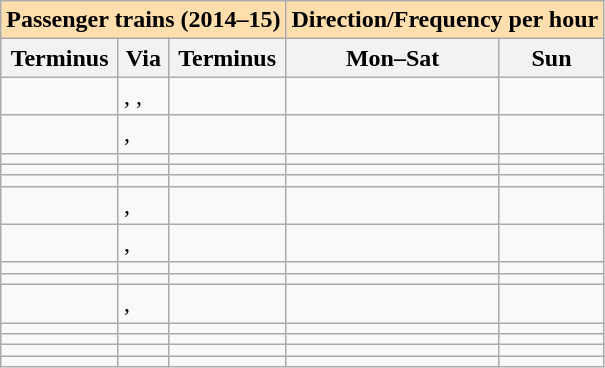<table class="wikitable">
<tr>
<th colspan="3" style="background:#ffdead;">Passenger trains (2014–15)</th>
<th colspan="3" style="background:#ffdead;">Direction/Frequency per hour</th>
</tr>
<tr>
<th>Terminus</th>
<th>Via</th>
<th>Terminus</th>
<th>Mon–Sat </th>
<th>Sun </th>
</tr>
<tr>
<td></td>
<td>, , </td>
<td></td>
<td></td>
<td></td>
</tr>
<tr>
<td></td>
<td>, </td>
<td></td>
<td></td>
<td></td>
</tr>
<tr>
<td></td>
<td></td>
<td></td>
<td></td>
<td></td>
</tr>
<tr>
<td></td>
<td></td>
<td></td>
<td></td>
<td></td>
</tr>
<tr>
<td></td>
<td></td>
<td></td>
<td></td>
<td></td>
</tr>
<tr>
<td></td>
<td>, </td>
<td></td>
<td></td>
<td></td>
</tr>
<tr>
<td></td>
<td>, </td>
<td></td>
<td></td>
<td></td>
</tr>
<tr>
<td></td>
<td></td>
<td></td>
<td></td>
<td></td>
</tr>
<tr>
<td></td>
<td></td>
<td></td>
<td></td>
<td></td>
</tr>
<tr>
<td></td>
<td>, </td>
<td></td>
<td></td>
<td></td>
</tr>
<tr>
<td></td>
<td></td>
<td></td>
<td></td>
<td></td>
</tr>
<tr>
<td></td>
<td></td>
<td></td>
<td></td>
<td></td>
</tr>
<tr>
<td></td>
<td></td>
<td></td>
<td></td>
<td></td>
</tr>
<tr>
<td></td>
<td></td>
<td></td>
<td></td>
<td></td>
</tr>
</table>
